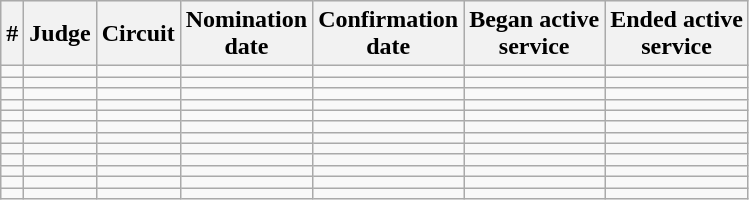<table class="sortable wikitable">
<tr bgcolor="#ececec">
<th>#</th>
<th>Judge</th>
<th>Circuit</th>
<th>Nomination<br>date</th>
<th>Confirmation<br>date</th>
<th>Began active<br>service</th>
<th>Ended active<br>service</th>
</tr>
<tr>
<td></td>
<td></td>
<td></td>
<td></td>
<td></td>
<td></td>
<td></td>
</tr>
<tr>
<td></td>
<td></td>
<td></td>
<td></td>
<td></td>
<td></td>
<td></td>
</tr>
<tr>
<td></td>
<td></td>
<td></td>
<td></td>
<td></td>
<td></td>
<td></td>
</tr>
<tr>
<td></td>
<td></td>
<td></td>
<td></td>
<td></td>
<td></td>
<td></td>
</tr>
<tr>
<td></td>
<td></td>
<td></td>
<td></td>
<td></td>
<td></td>
<td></td>
</tr>
<tr>
<td></td>
<td></td>
<td></td>
<td></td>
<td></td>
<td></td>
<td></td>
</tr>
<tr>
<td></td>
<td></td>
<td></td>
<td></td>
<td></td>
<td></td>
<td></td>
</tr>
<tr>
<td></td>
<td></td>
<td></td>
<td></td>
<td></td>
<td></td>
<td></td>
</tr>
<tr>
<td></td>
<td></td>
<td></td>
<td></td>
<td></td>
<td></td>
<td></td>
</tr>
<tr>
<td></td>
<td></td>
<td></td>
<td></td>
<td></td>
<td></td>
<td></td>
</tr>
<tr>
<td></td>
<td></td>
<td></td>
<td></td>
<td></td>
<td></td>
<td></td>
</tr>
<tr>
<td></td>
<td></td>
<td></td>
<td></td>
<td></td>
<td></td>
<td></td>
</tr>
</table>
